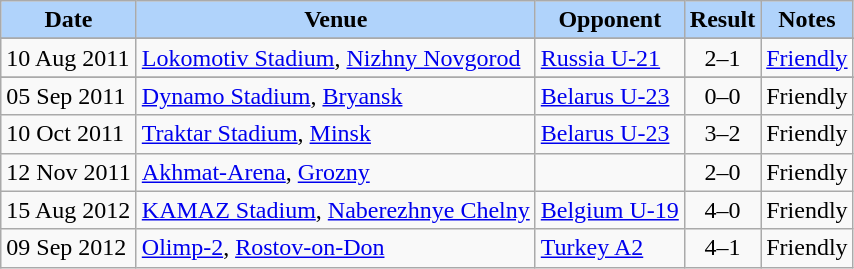<table class="wikitable">
<tr>
<th style="background:#B0D3FB;">Date</th>
<th style="background:#B0D3FB;">Venue</th>
<th style="background:#B0D3FB;">Opponent</th>
<th style="background:#B0D3FB;">Result</th>
<th style="background:#B0D3FB;">Notes</th>
</tr>
<tr>
</tr>
<tr style="background:">
<td>10 Aug 2011</td>
<td><a href='#'>Lokomotiv Stadium</a>, <a href='#'>Nizhny Novgorod</a></td>
<td> <a href='#'>Russia U-21</a></td>
<td align=center>2–1</td>
<td align=left><a href='#'>Friendly</a></td>
</tr>
<tr>
</tr>
<tr style="background:">
<td>05 Sep 2011</td>
<td><a href='#'>Dynamo Stadium</a>, <a href='#'>Bryansk</a></td>
<td> <a href='#'>Belarus U-23</a></td>
<td align=center>0–0</td>
<td align=left>Friendly</td>
</tr>
<tr>
<td>10 Oct 2011</td>
<td><a href='#'>Traktar Stadium</a>, <a href='#'>Minsk</a></td>
<td align=left> <a href='#'>Belarus U-23</a></td>
<td align=center>3–2</td>
<td align=left>Friendly</td>
</tr>
<tr>
<td>12 Nov 2011</td>
<td><a href='#'>Akhmat-Arena</a>, <a href='#'>Grozny</a></td>
<td></td>
<td align=center>2–0</td>
<td align=left>Friendly</td>
</tr>
<tr>
<td>15 Aug 2012</td>
<td><a href='#'>KAMAZ Stadium</a>, <a href='#'>Naberezhnye Chelny</a></td>
<td> <a href='#'>Belgium U-19</a></td>
<td align=center>4–0</td>
<td align=left>Friendly</td>
</tr>
<tr>
<td>09 Sep 2012</td>
<td><a href='#'>Olimp-2</a>, <a href='#'>Rostov-on-Don</a></td>
<td> <a href='#'>Turkey A2</a></td>
<td align=center>4–1</td>
<td align=left>Friendly</td>
</tr>
</table>
